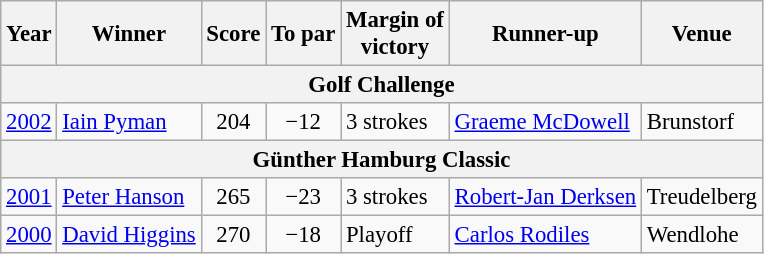<table class=wikitable style="font-size:95%">
<tr>
<th>Year</th>
<th>Winner</th>
<th>Score</th>
<th>To par</th>
<th>Margin of<br>victory</th>
<th>Runner-up</th>
<th>Venue</th>
</tr>
<tr>
<th colspan=7>Golf Challenge</th>
</tr>
<tr>
<td><a href='#'>2002</a></td>
<td> <a href='#'>Iain Pyman</a></td>
<td align=center>204</td>
<td align=center>−12</td>
<td>3 strokes</td>
<td> <a href='#'>Graeme McDowell</a></td>
<td>Brunstorf</td>
</tr>
<tr>
<th colspan=7>Günther Hamburg Classic</th>
</tr>
<tr>
<td><a href='#'>2001</a></td>
<td> <a href='#'>Peter Hanson</a></td>
<td align=center>265</td>
<td align=center>−23</td>
<td>3 strokes</td>
<td> <a href='#'>Robert-Jan Derksen</a></td>
<td>Treudelberg</td>
</tr>
<tr>
<td><a href='#'>2000</a></td>
<td> <a href='#'>David Higgins</a></td>
<td align=center>270</td>
<td align=center>−18</td>
<td>Playoff</td>
<td> <a href='#'>Carlos Rodiles</a></td>
<td>Wendlohe</td>
</tr>
</table>
